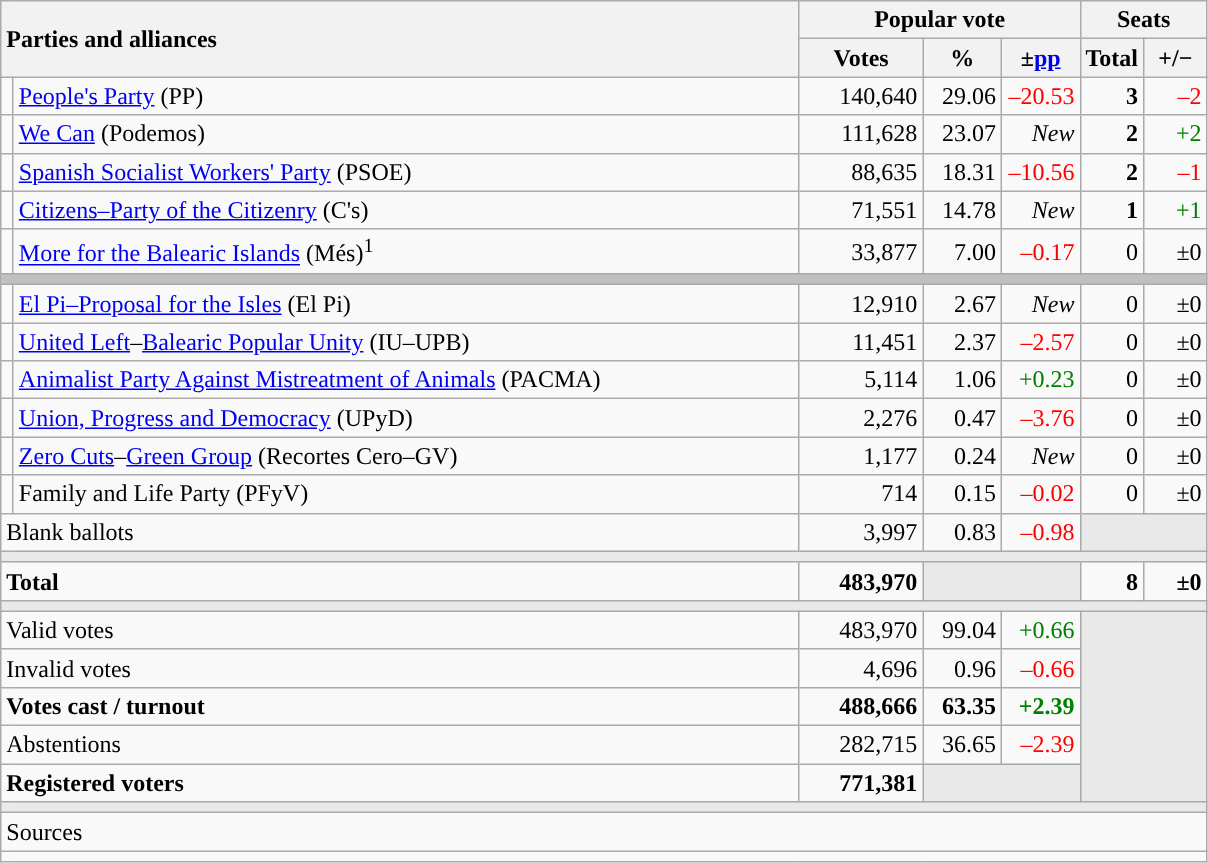<table class="wikitable" style="text-align:right;">
<tr>
<th style="text-align:left;" rowspan="2" colspan="2" width="525">Parties and alliances</th>
<th colspan="3">Popular vote</th>
<th colspan="2">Seats</th>
</tr>
<tr>
<th width="75">Votes</th>
<th width="45">%</th>
<th width="45">±<a href='#'>pp</a></th>
<th width="35">Total</th>
<th width="35">+/−</th>
</tr>
<tr>
<td width="1" style="color:inherit;background:"></td>
<td align="left"><a href='#'>People's Party</a> (PP)</td>
<td>140,640</td>
<td>29.06</td>
<td style="color:red;">–20.53</td>
<td><strong>3</strong></td>
<td style="color:red;">–2</td>
</tr>
<tr>
<td style="color:inherit;background:"></td>
<td align="left"><a href='#'>We Can</a> (Podemos)</td>
<td>111,628</td>
<td>23.07</td>
<td><em>New</em></td>
<td><strong>2</strong></td>
<td style="color:green;">+2</td>
</tr>
<tr>
<td style="color:inherit;background:"></td>
<td align="left"><a href='#'>Spanish Socialist Workers' Party</a> (PSOE)</td>
<td>88,635</td>
<td>18.31</td>
<td style="color:red;">–10.56</td>
<td><strong>2</strong></td>
<td style="color:red;">–1</td>
</tr>
<tr>
<td style="color:inherit;background:"></td>
<td align="left"><a href='#'>Citizens–Party of the Citizenry</a> (C's)</td>
<td>71,551</td>
<td>14.78</td>
<td><em>New</em></td>
<td><strong>1</strong></td>
<td style="color:green;">+1</td>
</tr>
<tr>
<td style="color:inherit;background:"></td>
<td align="left"><a href='#'>More for the Balearic Islands</a> (Més)<sup>1</sup></td>
<td>33,877</td>
<td>7.00</td>
<td style="color:red;">–0.17</td>
<td>0</td>
<td>±0</td>
</tr>
<tr>
<td colspan="7" bgcolor="#C0C0C0"></td>
</tr>
<tr>
<td style="color:inherit;background:"></td>
<td align="left"><a href='#'>El Pi–Proposal for the Isles</a> (El Pi)</td>
<td>12,910</td>
<td>2.67</td>
<td><em>New</em></td>
<td>0</td>
<td>±0</td>
</tr>
<tr>
<td style="color:inherit;background:"></td>
<td align="left"><a href='#'>United Left</a>–<a href='#'>Balearic Popular Unity</a> (IU–UPB)</td>
<td>11,451</td>
<td>2.37</td>
<td style="color:red;">–2.57</td>
<td>0</td>
<td>±0</td>
</tr>
<tr>
<td style="color:inherit;background:"></td>
<td align="left"><a href='#'>Animalist Party Against Mistreatment of Animals</a> (PACMA)</td>
<td>5,114</td>
<td>1.06</td>
<td style="color:green;">+0.23</td>
<td>0</td>
<td>±0</td>
</tr>
<tr>
<td style="color:inherit;background:"></td>
<td align="left"><a href='#'>Union, Progress and Democracy</a> (UPyD)</td>
<td>2,276</td>
<td>0.47</td>
<td style="color:red;">–3.76</td>
<td>0</td>
<td>±0</td>
</tr>
<tr>
<td style="color:inherit;background:"></td>
<td align="left"><a href='#'>Zero Cuts</a>–<a href='#'>Green Group</a> (Recortes Cero–GV)</td>
<td>1,177</td>
<td>0.24</td>
<td><em>New</em></td>
<td>0</td>
<td>±0</td>
</tr>
<tr>
<td style="color:inherit;background:"></td>
<td align="left">Family and Life Party (PFyV)</td>
<td>714</td>
<td>0.15</td>
<td style="color:red;">–0.02</td>
<td>0</td>
<td>±0</td>
</tr>
<tr>
<td align="left" colspan="2">Blank ballots</td>
<td>3,997</td>
<td>0.83</td>
<td style="color:red;">–0.98</td>
<td bgcolor="#E9E9E9" colspan="2"></td>
</tr>
<tr>
<td colspan="7" bgcolor="#E9E9E9"></td>
</tr>
<tr style="font-weight:bold;">
<td align="left" colspan="2">Total</td>
<td>483,970</td>
<td bgcolor="#E9E9E9" colspan="2"></td>
<td>8</td>
<td>±0</td>
</tr>
<tr>
<td colspan="7" bgcolor="#E9E9E9"></td>
</tr>
<tr>
<td align="left" colspan="2">Valid votes</td>
<td>483,970</td>
<td>99.04</td>
<td style="color:green;">+0.66</td>
<td bgcolor="#E9E9E9" colspan="2" rowspan="5"></td>
</tr>
<tr>
<td align="left" colspan="2">Invalid votes</td>
<td>4,696</td>
<td>0.96</td>
<td style="color:red;">–0.66</td>
</tr>
<tr style="font-weight:bold;">
<td align="left" colspan="2">Votes cast / turnout</td>
<td>488,666</td>
<td>63.35</td>
<td style="color:green;">+2.39</td>
</tr>
<tr>
<td align="left" colspan="2">Abstentions</td>
<td>282,715</td>
<td>36.65</td>
<td style="color:red;">–2.39</td>
</tr>
<tr style="font-weight:bold;">
<td align="left" colspan="2">Registered voters</td>
<td>771,381</td>
<td bgcolor="#E9E9E9" colspan="2"></td>
</tr>
<tr>
<td colspan="7" bgcolor="#E9E9E9"></td>
</tr>
<tr>
<td align="left" colspan="7">Sources</td>
</tr>
<tr>
<td colspan="7" style="text-align:left; max-width:790px;"></td>
</tr>
</table>
